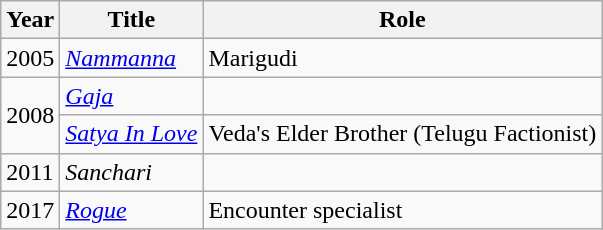<table class="wikitable sortable">
<tr>
<th>Year</th>
<th>Title</th>
<th>Role</th>
</tr>
<tr>
<td>2005</td>
<td><em><a href='#'>Nammanna</a></em></td>
<td>Marigudi</td>
</tr>
<tr>
<td rowspan="2">2008</td>
<td><em><a href='#'>Gaja</a></em></td>
<td></td>
</tr>
<tr>
<td><em><a href='#'>Satya In Love</a></em></td>
<td>Veda's Elder Brother (Telugu Factionist)</td>
</tr>
<tr>
<td>2011</td>
<td><em>Sanchari</em></td>
<td></td>
</tr>
<tr>
<td>2017</td>
<td><em><a href='#'>Rogue</a></em></td>
<td>Encounter specialist</td>
</tr>
</table>
